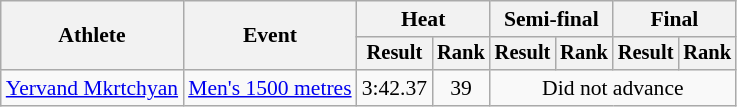<table class=wikitable style=font-size:90%>
<tr>
<th rowspan=2>Athlete</th>
<th rowspan=2>Event</th>
<th colspan=2>Heat</th>
<th colspan=2>Semi-final</th>
<th colspan=2>Final</th>
</tr>
<tr style=font-size:95%>
<th>Result</th>
<th>Rank</th>
<th>Result</th>
<th>Rank</th>
<th>Result</th>
<th>Rank</th>
</tr>
<tr align=center>
<td align=left><a href='#'>Yervand Mkrtchyan</a></td>
<td align=left><a href='#'>Men's 1500 metres</a></td>
<td>3:42.37</td>
<td>39</td>
<td colspan="4">Did not advance</td>
</tr>
</table>
